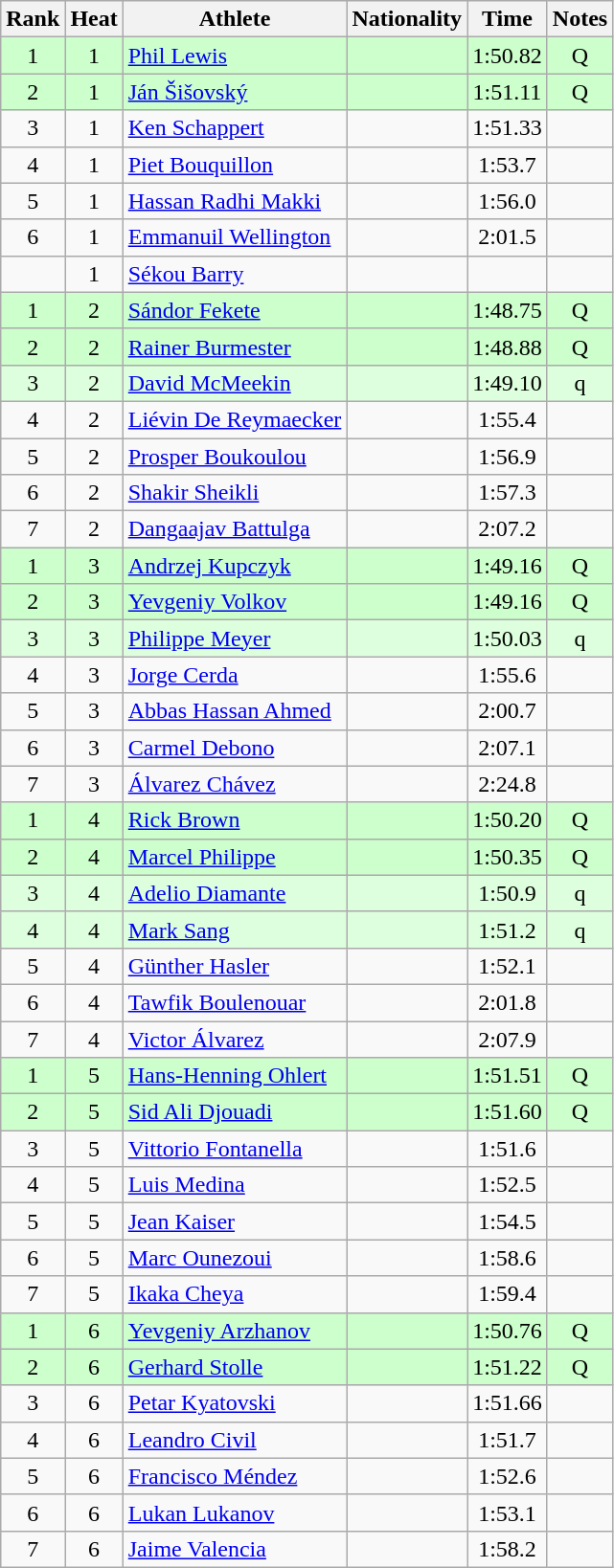<table class="wikitable sortable" style="text-align:center">
<tr>
<th>Rank</th>
<th>Heat</th>
<th>Athlete</th>
<th>Nationality</th>
<th>Time</th>
<th>Notes</th>
</tr>
<tr bgcolor=ccffcc>
<td>1</td>
<td>1</td>
<td align=left><a href='#'>Phil Lewis</a></td>
<td align=left></td>
<td>1:50.82</td>
<td>Q</td>
</tr>
<tr bgcolor=ccffcc>
<td>2</td>
<td>1</td>
<td align=left><a href='#'>Ján Šišovský</a></td>
<td align=left></td>
<td>1:51.11</td>
<td>Q</td>
</tr>
<tr>
<td>3</td>
<td>1</td>
<td align=left><a href='#'>Ken Schappert</a></td>
<td align=left></td>
<td>1:51.33</td>
<td></td>
</tr>
<tr>
<td>4</td>
<td>1</td>
<td align=left><a href='#'>Piet Bouquillon</a></td>
<td align=left></td>
<td>1:53.7</td>
<td></td>
</tr>
<tr>
<td>5</td>
<td>1</td>
<td align=left><a href='#'>Hassan Radhi Makki</a></td>
<td align=left></td>
<td>1:56.0</td>
<td></td>
</tr>
<tr>
<td>6</td>
<td>1</td>
<td align=left><a href='#'>Emmanuil Wellington</a></td>
<td align=left></td>
<td>2:01.5</td>
<td></td>
</tr>
<tr>
<td></td>
<td>1</td>
<td align=left><a href='#'>Sékou Barry</a></td>
<td align=left></td>
<td></td>
<td></td>
</tr>
<tr bgcolor=ccffcc>
<td>1</td>
<td>2</td>
<td align=left><a href='#'>Sándor Fekete</a></td>
<td align=left></td>
<td>1:48.75</td>
<td>Q</td>
</tr>
<tr bgcolor=ccffcc>
<td>2</td>
<td>2</td>
<td align=left><a href='#'>Rainer Burmester</a></td>
<td align=left></td>
<td>1:48.88</td>
<td>Q</td>
</tr>
<tr bgcolor=ddffdd>
<td>3</td>
<td>2</td>
<td align=left><a href='#'>David McMeekin</a></td>
<td align=left></td>
<td>1:49.10</td>
<td>q</td>
</tr>
<tr>
<td>4</td>
<td>2</td>
<td align=left><a href='#'>Liévin De Reymaecker</a></td>
<td align=left></td>
<td>1:55.4</td>
<td></td>
</tr>
<tr>
<td>5</td>
<td>2</td>
<td align=left><a href='#'>Prosper Boukoulou</a></td>
<td align=left></td>
<td>1:56.9</td>
<td></td>
</tr>
<tr>
<td>6</td>
<td>2</td>
<td align=left><a href='#'>Shakir Sheikli</a></td>
<td align=left></td>
<td>1:57.3</td>
<td></td>
</tr>
<tr>
<td>7</td>
<td>2</td>
<td align=left><a href='#'>Dangaajav Battulga</a></td>
<td align=left></td>
<td>2:07.2</td>
<td></td>
</tr>
<tr bgcolor=ccffcc>
<td>1</td>
<td>3</td>
<td align=left><a href='#'>Andrzej Kupczyk</a></td>
<td align=left></td>
<td>1:49.16</td>
<td>Q</td>
</tr>
<tr bgcolor=ccffcc>
<td>2</td>
<td>3</td>
<td align=left><a href='#'>Yevgeniy Volkov</a></td>
<td align=left></td>
<td>1:49.16</td>
<td>Q</td>
</tr>
<tr bgcolor=ddffdd>
<td>3</td>
<td>3</td>
<td align=left><a href='#'>Philippe Meyer</a></td>
<td align=left></td>
<td>1:50.03</td>
<td>q</td>
</tr>
<tr>
<td>4</td>
<td>3</td>
<td align=left><a href='#'>Jorge Cerda</a></td>
<td align=left></td>
<td>1:55.6</td>
<td></td>
</tr>
<tr>
<td>5</td>
<td>3</td>
<td align=left><a href='#'>Abbas Hassan Ahmed</a></td>
<td align=left></td>
<td>2:00.7</td>
<td></td>
</tr>
<tr>
<td>6</td>
<td>3</td>
<td align=left><a href='#'>Carmel Debono</a></td>
<td align=left></td>
<td>2:07.1</td>
<td></td>
</tr>
<tr>
<td>7</td>
<td>3</td>
<td align=left><a href='#'>Álvarez Chávez</a></td>
<td align=left></td>
<td>2:24.8</td>
<td></td>
</tr>
<tr bgcolor=ccffcc>
<td>1</td>
<td>4</td>
<td align=left><a href='#'>Rick Brown</a></td>
<td align=left></td>
<td>1:50.20</td>
<td>Q</td>
</tr>
<tr bgcolor=ccffcc>
<td>2</td>
<td>4</td>
<td align=left><a href='#'>Marcel Philippe</a></td>
<td align=left></td>
<td>1:50.35</td>
<td>Q</td>
</tr>
<tr bgcolor=ddffdd>
<td>3</td>
<td>4</td>
<td align=left><a href='#'>Adelio Diamante</a></td>
<td align=left></td>
<td>1:50.9</td>
<td>q</td>
</tr>
<tr bgcolor=ddffdd>
<td>4</td>
<td>4</td>
<td align=left><a href='#'>Mark Sang</a></td>
<td align=left></td>
<td>1:51.2</td>
<td>q</td>
</tr>
<tr>
<td>5</td>
<td>4</td>
<td align=left><a href='#'>Günther Hasler</a></td>
<td align=left></td>
<td>1:52.1</td>
<td></td>
</tr>
<tr>
<td>6</td>
<td>4</td>
<td align=left><a href='#'>Tawfik Boulenouar</a></td>
<td align=left></td>
<td>2:01.8</td>
<td></td>
</tr>
<tr>
<td>7</td>
<td>4</td>
<td align=left><a href='#'>Victor Álvarez</a></td>
<td align=left></td>
<td>2:07.9</td>
<td></td>
</tr>
<tr bgcolor=ccffcc>
<td>1</td>
<td>5</td>
<td align=left><a href='#'>Hans-Henning Ohlert</a></td>
<td align=left></td>
<td>1:51.51</td>
<td>Q</td>
</tr>
<tr bgcolor=ccffcc>
<td>2</td>
<td>5</td>
<td align=left><a href='#'>Sid Ali Djouadi</a></td>
<td align=left></td>
<td>1:51.60</td>
<td>Q</td>
</tr>
<tr>
<td>3</td>
<td>5</td>
<td align=left><a href='#'>Vittorio Fontanella</a></td>
<td align=left></td>
<td>1:51.6</td>
<td></td>
</tr>
<tr>
<td>4</td>
<td>5</td>
<td align=left><a href='#'>Luis Medina</a></td>
<td align=left></td>
<td>1:52.5</td>
<td></td>
</tr>
<tr>
<td>5</td>
<td>5</td>
<td align=left><a href='#'>Jean Kaiser</a></td>
<td align=left></td>
<td>1:54.5</td>
<td></td>
</tr>
<tr>
<td>6</td>
<td>5</td>
<td align=left><a href='#'>Marc Ounezoui</a></td>
<td align=left></td>
<td>1:58.6</td>
<td></td>
</tr>
<tr>
<td>7</td>
<td>5</td>
<td align=left><a href='#'>Ikaka Cheya</a></td>
<td align=left></td>
<td>1:59.4</td>
<td></td>
</tr>
<tr bgcolor=ccffcc>
<td>1</td>
<td>6</td>
<td align=left><a href='#'>Yevgeniy Arzhanov</a></td>
<td align=left></td>
<td>1:50.76</td>
<td>Q</td>
</tr>
<tr bgcolor=ccffcc>
<td>2</td>
<td>6</td>
<td align=left><a href='#'>Gerhard Stolle</a></td>
<td align=left></td>
<td>1:51.22</td>
<td>Q</td>
</tr>
<tr>
<td>3</td>
<td>6</td>
<td align=left><a href='#'>Petar Kyatovski</a></td>
<td align=left></td>
<td>1:51.66</td>
<td></td>
</tr>
<tr>
<td>4</td>
<td>6</td>
<td align=left><a href='#'>Leandro Civil</a></td>
<td align=left></td>
<td>1:51.7</td>
<td></td>
</tr>
<tr>
<td>5</td>
<td>6</td>
<td align=left><a href='#'>Francisco Méndez</a></td>
<td align=left></td>
<td>1:52.6</td>
<td></td>
</tr>
<tr>
<td>6</td>
<td>6</td>
<td align=left><a href='#'>Lukan Lukanov</a></td>
<td align=left></td>
<td>1:53.1</td>
<td></td>
</tr>
<tr>
<td>7</td>
<td>6</td>
<td align=left><a href='#'>Jaime Valencia</a></td>
<td align=left></td>
<td>1:58.2</td>
<td></td>
</tr>
</table>
